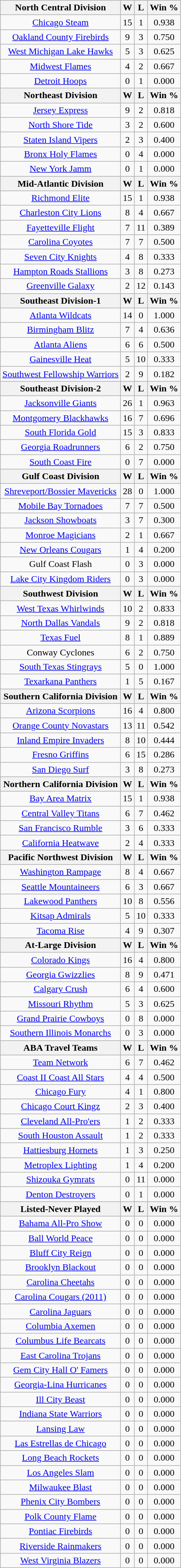<table class="wikitable">
<tr>
<th>North Central Division</th>
<th>W</th>
<th>L</th>
<th>Win %</th>
</tr>
<tr>
<td align=center><a href='#'>Chicago Steam</a></td>
<td align=center>15</td>
<td align=center>1</td>
<td align=center>0.938</td>
</tr>
<tr>
<td align=center><a href='#'>Oakland County Firebirds</a></td>
<td align=center>9</td>
<td align=center>3</td>
<td align=center>0.750</td>
</tr>
<tr>
<td align=center><a href='#'>West Michigan Lake Hawks</a></td>
<td align=center>5</td>
<td align=center>3</td>
<td align=center>0.625</td>
</tr>
<tr>
<td align=center><a href='#'>Midwest Flames</a></td>
<td align=center>4</td>
<td align=center>2</td>
<td align=center>0.667</td>
</tr>
<tr>
<td align=center><a href='#'>Detroit Hoops</a></td>
<td align=center>0</td>
<td align=center>1</td>
<td align=center>0.000</td>
</tr>
<tr>
<th>Northeast Division</th>
<th>W</th>
<th>L</th>
<th>Win %</th>
</tr>
<tr>
<td align=center><a href='#'>Jersey Express</a></td>
<td align=center>9</td>
<td align=center>2</td>
<td align=center>0.818</td>
</tr>
<tr>
<td align=center><a href='#'>North Shore Tide</a></td>
<td align=center>3</td>
<td align=center>2</td>
<td align=center>0.600</td>
</tr>
<tr>
<td align=center><a href='#'>Staten Island Vipers</a></td>
<td align=center>2</td>
<td align=center>3</td>
<td align=center>0.400</td>
</tr>
<tr>
<td align=center><a href='#'>Bronx Holy Flames</a></td>
<td align=center>0</td>
<td align=center>4</td>
<td align=center>0.000</td>
</tr>
<tr>
<td align=center><a href='#'>New York Jamm</a></td>
<td align=center>0</td>
<td align=center>1</td>
<td align=center>0.000</td>
</tr>
<tr>
<th>Mid-Atlantic Division</th>
<th>W</th>
<th>L</th>
<th>Win %</th>
</tr>
<tr>
<td align=center><a href='#'>Richmond Elite</a></td>
<td align=center>15</td>
<td align=center>1</td>
<td align=center>0.938</td>
</tr>
<tr>
<td align=center><a href='#'>Charleston City Lions</a></td>
<td align=center>8</td>
<td align=center>4</td>
<td align=center>0.667</td>
</tr>
<tr>
<td align=center><a href='#'>Fayetteville Flight</a></td>
<td align=center>7</td>
<td align=center>11</td>
<td align=center>0.389</td>
</tr>
<tr>
<td align=center><a href='#'>Carolina Coyotes</a></td>
<td align=center>7</td>
<td align=center>7</td>
<td align=center>0.500</td>
</tr>
<tr>
<td align=center><a href='#'>Seven City Knights</a></td>
<td align=center>4</td>
<td align=center>8</td>
<td align=center>0.333</td>
</tr>
<tr>
<td align=center><a href='#'>Hampton Roads Stallions</a></td>
<td align=center>3</td>
<td align=center>8</td>
<td align=center>0.273</td>
</tr>
<tr>
<td align=center><a href='#'>Greenville Galaxy</a></td>
<td align=center>2</td>
<td align=center>12</td>
<td align=center>0.143</td>
</tr>
<tr>
<th>Southeast Division-1</th>
<th>W</th>
<th>L</th>
<th>Win %</th>
</tr>
<tr>
<td align=center><a href='#'>Atlanta Wildcats</a></td>
<td align=center>14</td>
<td align=center>0</td>
<td align=center>1.000</td>
</tr>
<tr>
<td align=center><a href='#'>Birmingham Blitz</a></td>
<td align=center>7</td>
<td align=center>4</td>
<td align=center>0.636</td>
</tr>
<tr>
<td align=center><a href='#'>Atlanta Aliens</a></td>
<td align=center>6</td>
<td align=center>6</td>
<td align=center>0.500</td>
</tr>
<tr>
<td align=center><a href='#'>Gainesville Heat</a></td>
<td align=center>5</td>
<td align=center>10</td>
<td align=center>0.333</td>
</tr>
<tr>
<td align=center><a href='#'>Southwest Fellowship Warriors</a></td>
<td align=center>2</td>
<td align=center>9</td>
<td align=center>0.182</td>
</tr>
<tr>
<th>Southeast Division-2</th>
<th>W</th>
<th>L</th>
<th>Win %</th>
</tr>
<tr>
<td align=center><a href='#'>Jacksonville Giants</a></td>
<td align=center>26</td>
<td align=center>1</td>
<td align=center>0.963</td>
</tr>
<tr>
<td align=center><a href='#'>Montgomery Blackhawks</a></td>
<td align=center>16</td>
<td align=center>7</td>
<td align=center>0.696</td>
</tr>
<tr>
<td align=center><a href='#'>South Florida Gold</a></td>
<td align=center>15</td>
<td align=center>3</td>
<td align=center>0.833</td>
</tr>
<tr>
<td align=center><a href='#'>Georgia Roadrunners</a></td>
<td align=center>6</td>
<td align=center>2</td>
<td align=center>0.750</td>
</tr>
<tr>
<td align=center><a href='#'>South Coast Fire</a></td>
<td align=center>0</td>
<td align=center>7</td>
<td align=center>0.000</td>
</tr>
<tr>
<th>Gulf Coast Division</th>
<th>W</th>
<th>L</th>
<th>Win %</th>
</tr>
<tr>
<td align=center><a href='#'>Shreveport/Bossier Mavericks</a></td>
<td align=center>28</td>
<td align=center>0</td>
<td align=center>1.000</td>
</tr>
<tr>
<td align=center><a href='#'>Mobile Bay Tornadoes</a></td>
<td align=center>7</td>
<td align=center>7</td>
<td align=center>0.500</td>
</tr>
<tr>
<td align=center><a href='#'>Jackson Showboats</a></td>
<td align=center>3</td>
<td align=center>7</td>
<td align=center>0.300</td>
</tr>
<tr>
<td align=center><a href='#'>Monroe Magicians</a></td>
<td align=center>2</td>
<td align=center>1</td>
<td align=center>0.667</td>
</tr>
<tr>
<td align=center><a href='#'>New Orleans Cougars</a></td>
<td align=center>1</td>
<td align=center>4</td>
<td align=center>0.200</td>
</tr>
<tr>
<td align=center>Gulf Coast Flash</td>
<td align=center>0</td>
<td align=center>3</td>
<td align=center>0.000</td>
</tr>
<tr>
<td align=center><a href='#'>Lake City Kingdom Riders</a></td>
<td align=center>0</td>
<td align=center>3</td>
<td align=center>0.000</td>
</tr>
<tr>
<th>Southwest Division</th>
<th>W</th>
<th>L</th>
<th>Win %</th>
</tr>
<tr>
<td align=center><a href='#'>West Texas Whirlwinds</a></td>
<td align=center>10</td>
<td align=center>2</td>
<td align=center>0.833</td>
</tr>
<tr>
<td align=center><a href='#'>North Dallas Vandals</a></td>
<td align=center>9</td>
<td align=center>2</td>
<td align=center>0.818</td>
</tr>
<tr>
<td align=center><a href='#'>Texas Fuel</a></td>
<td align=center>8</td>
<td align=center>1</td>
<td align=center>0.889</td>
</tr>
<tr>
<td align=center>Conway Cyclones</td>
<td align=center>6</td>
<td align=center>2</td>
<td align=center>0.750</td>
</tr>
<tr>
<td align=center><a href='#'>South Texas Stingrays</a></td>
<td align=center>5</td>
<td align=center>0</td>
<td align=center>1.000</td>
</tr>
<tr>
<td align=center><a href='#'>Texarkana Panthers</a></td>
<td align=center>1</td>
<td align=center>5</td>
<td align=center>0.167</td>
</tr>
<tr>
<th>Southern California Division</th>
<th>W</th>
<th>L</th>
<th>Win %</th>
</tr>
<tr>
<td align=center><a href='#'>Arizona Scorpions</a></td>
<td align=center>16</td>
<td align=center>4</td>
<td align=center>0.800</td>
</tr>
<tr>
<td align=center><a href='#'>Orange County Novastars</a></td>
<td align=center>13</td>
<td align=center>11</td>
<td align=center>0.542</td>
</tr>
<tr>
<td align=center><a href='#'>Inland Empire Invaders</a></td>
<td align=center>8</td>
<td align=center>10</td>
<td align=center>0.444</td>
</tr>
<tr>
<td align=center><a href='#'>Fresno Griffins</a></td>
<td align=center>6</td>
<td align=center>15</td>
<td align=center>0.286</td>
</tr>
<tr>
<td align=center><a href='#'>San Diego Surf</a></td>
<td align=center>3</td>
<td align=center>8</td>
<td align=center>0.273</td>
</tr>
<tr>
<th>Northern California Division</th>
<th>W</th>
<th>L</th>
<th>Win %</th>
</tr>
<tr>
<td align=center><a href='#'>Bay Area Matrix</a></td>
<td align=center>15</td>
<td align=center>1</td>
<td align=center>0.938</td>
</tr>
<tr>
<td align=center><a href='#'>Central Valley Titans</a></td>
<td align=center>6</td>
<td align=center>7</td>
<td align=center>0.462</td>
</tr>
<tr>
<td align=center><a href='#'>San Francisco Rumble</a></td>
<td align=center>3</td>
<td align=center>6</td>
<td align=center>0.333</td>
</tr>
<tr>
<td align=center><a href='#'>California Heatwave</a></td>
<td align=center>2</td>
<td align=center>4</td>
<td align=center>0.333</td>
</tr>
<tr>
<th>Pacific Northwest Division</th>
<th>W</th>
<th>L</th>
<th>Win %</th>
</tr>
<tr>
<td align=center><a href='#'>Washington Rampage</a></td>
<td align=center>8</td>
<td align=center>4</td>
<td align=center>0.667</td>
</tr>
<tr>
<td align=center><a href='#'>Seattle Mountaineers</a></td>
<td align=center>6</td>
<td align=center>3</td>
<td align=center>0.667</td>
</tr>
<tr>
<td align=center><a href='#'>Lakewood Panthers</a></td>
<td align=center>10</td>
<td align=center>8</td>
<td align=center>0.556</td>
</tr>
<tr>
<td align=center><a href='#'>Kitsap Admirals</a></td>
<td align=center>5</td>
<td align=center>10</td>
<td align=center>0.333</td>
</tr>
<tr>
<td align=center><a href='#'>Tacoma Rise</a></td>
<td align=center>4</td>
<td align=center>9</td>
<td align=center>0.307</td>
</tr>
<tr>
<th>At-Large Division</th>
<th>W</th>
<th>L</th>
<th>Win %</th>
</tr>
<tr>
<td align=center><a href='#'>Colorado Kings</a></td>
<td align=center>16</td>
<td align=center>4</td>
<td align=center>0.800</td>
</tr>
<tr>
<td align=center><a href='#'>Georgia Gwizzlies</a></td>
<td align=center>8</td>
<td align=center>9</td>
<td align=center>0.471</td>
</tr>
<tr>
<td align=center><a href='#'>Calgary Crush</a></td>
<td align=center>6</td>
<td align=center>4</td>
<td align=center>0.600</td>
</tr>
<tr>
<td align=center><a href='#'>Missouri Rhythm</a></td>
<td align=center>5</td>
<td align=center>3</td>
<td align=center>0.625</td>
</tr>
<tr>
<td align=center><a href='#'>Grand Prairie Cowboys</a></td>
<td align=center>0</td>
<td align=center>8</td>
<td align=center>0.000</td>
</tr>
<tr>
<td align=center><a href='#'>Southern Illinois Monarchs</a></td>
<td align=center>0</td>
<td align=center>3</td>
<td align=center>0.000</td>
</tr>
<tr>
<th>ABA Travel Teams</th>
<th>W</th>
<th>L</th>
<th>Win %</th>
</tr>
<tr>
<td align=center><a href='#'>Team Network</a></td>
<td align=center>6</td>
<td align=center>7</td>
<td align=center>0.462</td>
</tr>
<tr>
<td align=center><a href='#'>Coast II Coast All Stars</a></td>
<td align=center>4</td>
<td align=center>4</td>
<td align=center>0.500</td>
</tr>
<tr>
<td align=center><a href='#'>Chicago Fury</a></td>
<td align=center>4</td>
<td align=center>1</td>
<td align=center>0.800</td>
</tr>
<tr>
<td align=center><a href='#'>Chicago Court Kingz</a></td>
<td align=center>2</td>
<td align=center>3</td>
<td align=center>0.400</td>
</tr>
<tr>
<td align=center><a href='#'>Cleveland All-Pro'ers</a></td>
<td align=center>1</td>
<td align=center>2</td>
<td align=center>0.333</td>
</tr>
<tr>
<td align=center><a href='#'>South Houston Assault</a></td>
<td align=center>1</td>
<td align=center>2</td>
<td align=center>0.333</td>
</tr>
<tr>
<td align=center><a href='#'>Hattiesburg Hornets</a></td>
<td align=center>1</td>
<td align=center>3</td>
<td align=center>0.250</td>
</tr>
<tr>
<td align=center><a href='#'>Metroplex Lighting</a></td>
<td align=center>1</td>
<td align=center>4</td>
<td align=center>0.200</td>
</tr>
<tr>
<td align=center><a href='#'>Shizouka Gymrats</a></td>
<td align=center>0</td>
<td align=center>11</td>
<td align=center>0.000</td>
</tr>
<tr>
<td align=center><a href='#'>Denton Destroyers</a></td>
<td align=center>0</td>
<td align=center>1</td>
<td align=center>0.000</td>
</tr>
<tr>
<th>Listed-Never Played</th>
<th>W</th>
<th>L</th>
<th>Win %</th>
</tr>
<tr>
<td align=center><a href='#'>Bahama All-Pro Show</a></td>
<td align=center>0</td>
<td align=center>0</td>
<td align=center>0.000</td>
</tr>
<tr>
<td align=center><a href='#'>Ball World Peace</a></td>
<td align=center>0</td>
<td align=center>0</td>
<td align=center>0.000</td>
</tr>
<tr>
<td align=center><a href='#'>Bluff City Reign</a></td>
<td align=center>0</td>
<td align=center>0</td>
<td align=center>0.000</td>
</tr>
<tr>
<td align=center><a href='#'>Brooklyn Blackout</a></td>
<td align=center>0</td>
<td align=center>0</td>
<td align=center>0.000</td>
</tr>
<tr>
<td align=center><a href='#'>Carolina Cheetahs</a></td>
<td align=center>0</td>
<td align=center>0</td>
<td align=center>0.000</td>
</tr>
<tr>
<td align=center><a href='#'>Carolina Cougars (2011)</a></td>
<td align=center>0</td>
<td align=center>0</td>
<td align=center>0.000</td>
</tr>
<tr>
<td align=center><a href='#'>Carolina Jaguars</a></td>
<td align=center>0</td>
<td align=center>0</td>
<td align=center>0.000</td>
</tr>
<tr>
<td align=center><a href='#'>Columbia Axemen</a></td>
<td align=center>0</td>
<td align=center>0</td>
<td align=center>0.000</td>
</tr>
<tr>
<td align=center><a href='#'> Columbus Life Bearcats</a></td>
<td align=center>0</td>
<td align=center>0</td>
<td align=center>0.000</td>
</tr>
<tr>
<td align=center><a href='#'>East Carolina Trojans</a></td>
<td align=center>0</td>
<td align=center>0</td>
<td align=center>0.000</td>
</tr>
<tr>
<td align=center><a href='#'>Gem City Hall O' Famers</a></td>
<td align=center>0</td>
<td align=center>0</td>
<td align=center>0.000</td>
</tr>
<tr>
<td align=center><a href='#'>Georgia-Lina Hurricanes</a></td>
<td align=center>0</td>
<td align=center>0</td>
<td align=center>0.000</td>
</tr>
<tr>
<td align=center><a href='#'>Ill City Beast</a></td>
<td align=center>0</td>
<td align=center>0</td>
<td align=center>0.000</td>
</tr>
<tr>
<td align=center><a href='#'>Indiana State Warriors</a></td>
<td align=center>0</td>
<td align=center>0</td>
<td align=center>0.000</td>
</tr>
<tr>
<td align=center><a href='#'>Lansing Law</a></td>
<td align=center>0</td>
<td align=center>0</td>
<td align=center>0.000</td>
</tr>
<tr>
<td align=center><a href='#'>Las Estrellas de Chicago</a></td>
<td align=center>0</td>
<td align=center>0</td>
<td align=center>0.000</td>
</tr>
<tr>
<td align=center><a href='#'>Long Beach Rockets</a></td>
<td align=center>0</td>
<td align=center>0</td>
<td align=center>0.000</td>
</tr>
<tr>
<td align=center><a href='#'>Los Angeles Slam</a></td>
<td align=center>0</td>
<td align=center>0</td>
<td align=center>0.000</td>
</tr>
<tr>
<td align=center><a href='#'>Milwaukee Blast</a></td>
<td align=center>0</td>
<td align=center>0</td>
<td align=center>0.000</td>
</tr>
<tr>
<td align=center><a href='#'>Phenix City Bombers</a></td>
<td align=center>0</td>
<td align=center>0</td>
<td align=center>0.000</td>
</tr>
<tr>
<td align=center><a href='#'>Polk County Flame</a></td>
<td align=center>0</td>
<td align=center>0</td>
<td align=center>0.000</td>
</tr>
<tr>
<td align=center><a href='#'>Pontiac Firebirds</a></td>
<td align=center>0</td>
<td align=center>0</td>
<td align=center>0.000</td>
</tr>
<tr>
<td align=center><a href='#'>Riverside Rainmakers</a></td>
<td align=center>0</td>
<td align=center>0</td>
<td align=center>0.000</td>
</tr>
<tr>
<td align=center><a href='#'>West Virginia Blazers</a></td>
<td align=center>0</td>
<td align=center>0</td>
<td align=center>0.000</td>
</tr>
</table>
